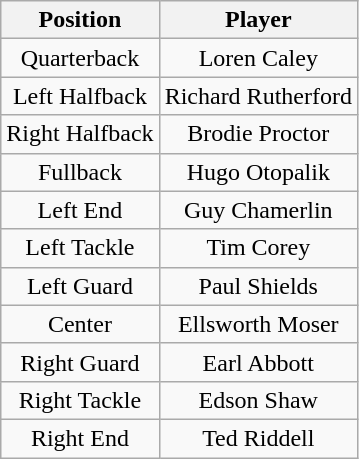<table class="wikitable" style="text-align: center;">
<tr>
<th>Position</th>
<th>Player</th>
</tr>
<tr>
<td>Quarterback</td>
<td>Loren Caley</td>
</tr>
<tr>
<td>Left Halfback</td>
<td>Richard Rutherford</td>
</tr>
<tr>
<td>Right Halfback</td>
<td>Brodie Proctor</td>
</tr>
<tr>
<td>Fullback</td>
<td>Hugo Otopalik</td>
</tr>
<tr>
<td>Left End</td>
<td>Guy Chamerlin</td>
</tr>
<tr>
<td>Left Tackle</td>
<td>Tim Corey</td>
</tr>
<tr>
<td>Left Guard</td>
<td>Paul Shields</td>
</tr>
<tr>
<td>Center</td>
<td>Ellsworth Moser</td>
</tr>
<tr>
<td>Right Guard</td>
<td>Earl Abbott</td>
</tr>
<tr>
<td>Right Tackle</td>
<td>Edson Shaw</td>
</tr>
<tr>
<td>Right End</td>
<td>Ted Riddell</td>
</tr>
</table>
